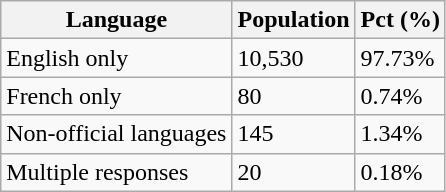<table class="wikitable">
<tr>
<th>Language</th>
<th>Population</th>
<th>Pct (%)</th>
</tr>
<tr>
<td>English only</td>
<td>10,530</td>
<td>97.73%</td>
</tr>
<tr>
<td>French only</td>
<td>80</td>
<td>0.74%</td>
</tr>
<tr>
<td>Non-official languages</td>
<td>145</td>
<td>1.34%</td>
</tr>
<tr>
<td>Multiple responses</td>
<td>20</td>
<td>0.18%</td>
</tr>
</table>
